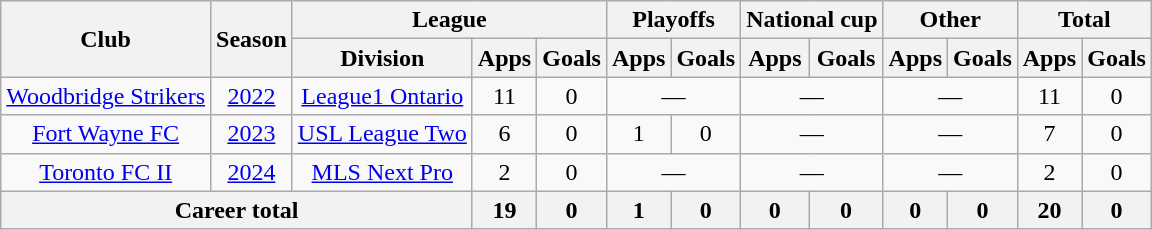<table class="wikitable" style="text-align: center">
<tr>
<th rowspan="2">Club</th>
<th rowspan="2">Season</th>
<th colspan="3">League</th>
<th colspan="2">Playoffs</th>
<th colspan="2">National cup</th>
<th colspan="2">Other</th>
<th colspan="2">Total</th>
</tr>
<tr>
<th>Division</th>
<th>Apps</th>
<th>Goals</th>
<th>Apps</th>
<th>Goals</th>
<th>Apps</th>
<th>Goals</th>
<th>Apps</th>
<th>Goals</th>
<th>Apps</th>
<th>Goals</th>
</tr>
<tr>
<td><a href='#'>Woodbridge Strikers</a></td>
<td><a href='#'>2022</a></td>
<td><a href='#'>League1 Ontario</a></td>
<td>11</td>
<td>0</td>
<td colspan="2">—</td>
<td colspan="2">—</td>
<td colspan="2">—</td>
<td>11</td>
<td>0</td>
</tr>
<tr>
<td><a href='#'>Fort Wayne FC</a></td>
<td><a href='#'>2023</a></td>
<td><a href='#'>USL League Two</a></td>
<td>6</td>
<td>0</td>
<td>1</td>
<td>0</td>
<td colspan="2">—</td>
<td colspan="2">—</td>
<td>7</td>
<td>0</td>
</tr>
<tr>
<td><a href='#'>Toronto FC II</a></td>
<td><a href='#'>2024</a></td>
<td><a href='#'>MLS Next Pro</a></td>
<td>2</td>
<td>0</td>
<td colspan="2">—</td>
<td colspan="2">—</td>
<td colspan="2">—</td>
<td>2</td>
<td>0</td>
</tr>
<tr>
<th colspan="3"><strong>Career total</strong></th>
<th>19</th>
<th>0</th>
<th>1</th>
<th>0</th>
<th>0</th>
<th>0</th>
<th>0</th>
<th>0</th>
<th>20</th>
<th>0</th>
</tr>
</table>
